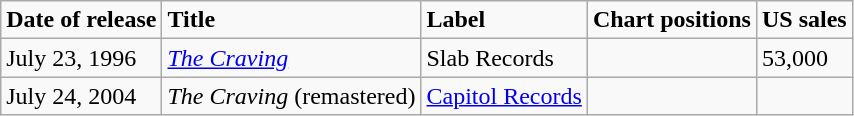<table class="wikitable">
<tr>
<td><strong>Date of release</strong></td>
<td><strong>Title</strong></td>
<td><strong>Label</strong></td>
<td><strong>Chart positions</strong></td>
<td><strong>US sales</strong></td>
</tr>
<tr>
<td>July 23, 1996</td>
<td><em><a href='#'>The Craving</a></em></td>
<td>Slab Records</td>
<td></td>
<td>53,000</td>
</tr>
<tr>
<td>July 24, 2004</td>
<td><em>The Craving</em> (remastered)</td>
<td><a href='#'>Capitol Records</a></td>
<td></td>
<td></td>
</tr>
</table>
